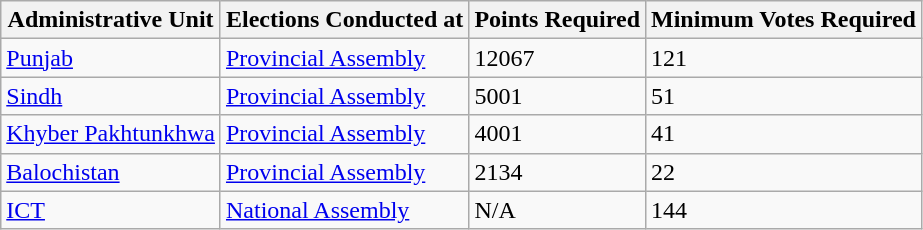<table class="wikitable">
<tr>
<th>Administrative Unit</th>
<th>Elections Conducted at</th>
<th>Points Required</th>
<th>Minimum Votes Required</th>
</tr>
<tr>
<td><a href='#'>Punjab</a></td>
<td><a href='#'>Provincial Assembly</a></td>
<td>12067</td>
<td>121</td>
</tr>
<tr>
<td><a href='#'>Sindh</a></td>
<td><a href='#'>Provincial Assembly</a></td>
<td>5001</td>
<td>51</td>
</tr>
<tr>
<td><a href='#'>Khyber Pakhtunkhwa</a></td>
<td><a href='#'>Provincial Assembly</a></td>
<td>4001</td>
<td>41</td>
</tr>
<tr>
<td><a href='#'>Balochistan</a></td>
<td><a href='#'>Provincial Assembly</a></td>
<td>2134</td>
<td>22</td>
</tr>
<tr>
<td><a href='#'>ICT</a></td>
<td><a href='#'>National Assembly</a></td>
<td>N/A</td>
<td>144</td>
</tr>
</table>
